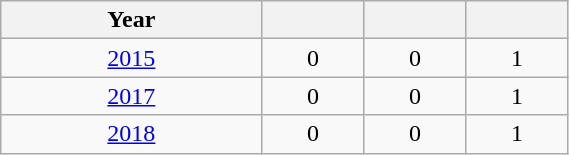<table class="wikitable" width=30% style="font-size:100%; text-align:center;">
<tr>
<th>Year</th>
<th></th>
<th></th>
<th></th>
</tr>
<tr>
<td><a href='#'>2015</a></td>
<td>0</td>
<td>0</td>
<td>1</td>
</tr>
<tr>
<td><a href='#'>2017</a></td>
<td>0</td>
<td>0</td>
<td>1</td>
</tr>
<tr>
<td><a href='#'>2018</a></td>
<td>0</td>
<td>0</td>
<td>1</td>
</tr>
</table>
